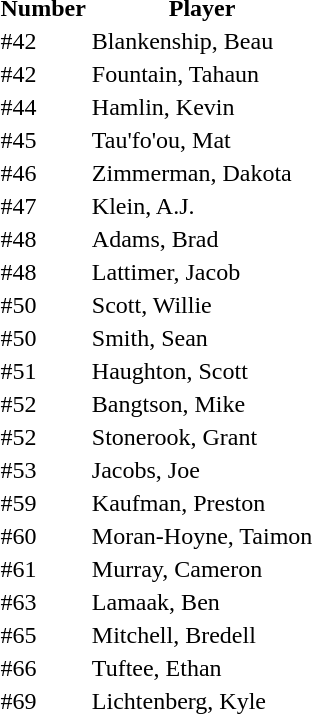<table>
<tr>
<th>Number</th>
<th>Player</th>
</tr>
<tr>
<td>#42</td>
<td>Blankenship, Beau</td>
</tr>
<tr>
<td>#42</td>
<td>Fountain, Tahaun</td>
</tr>
<tr>
<td>#44</td>
<td>Hamlin, Kevin</td>
</tr>
<tr>
<td>#45</td>
<td>Tau'fo'ou, Mat</td>
</tr>
<tr>
<td>#46</td>
<td>Zimmerman, Dakota</td>
</tr>
<tr>
<td>#47</td>
<td>Klein, A.J.</td>
</tr>
<tr>
<td>#48</td>
<td>Adams, Brad</td>
</tr>
<tr>
<td>#48</td>
<td>Lattimer, Jacob</td>
</tr>
<tr>
<td>#50</td>
<td>Scott, Willie</td>
</tr>
<tr>
<td>#50</td>
<td>Smith, Sean</td>
</tr>
<tr>
<td>#51</td>
<td>Haughton, Scott</td>
</tr>
<tr>
<td>#52</td>
<td>Bangtson, Mike</td>
</tr>
<tr>
<td>#52</td>
<td>Stonerook, Grant</td>
</tr>
<tr>
<td>#53</td>
<td>Jacobs, Joe</td>
</tr>
<tr>
<td>#59</td>
<td>Kaufman, Preston</td>
</tr>
<tr>
<td>#60</td>
<td>Moran-Hoyne, Taimon</td>
</tr>
<tr>
<td>#61</td>
<td>Murray, Cameron</td>
</tr>
<tr>
<td>#63</td>
<td>Lamaak, Ben</td>
</tr>
<tr>
<td>#65</td>
<td>Mitchell, Bredell</td>
</tr>
<tr>
<td>#66</td>
<td>Tuftee, Ethan</td>
</tr>
<tr>
<td>#69</td>
<td>Lichtenberg, Kyle</td>
</tr>
</table>
